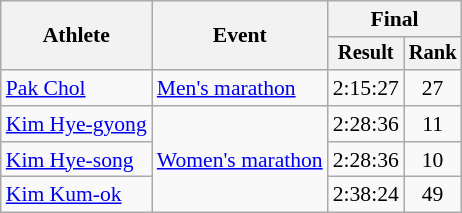<table class="wikitable" style="font-size:90%">
<tr>
<th rowspan="2">Athlete</th>
<th rowspan="2">Event</th>
<th colspan="2">Final</th>
</tr>
<tr style="font-size:95%">
<th>Result</th>
<th>Rank</th>
</tr>
<tr align=center>
<td align=left><a href='#'>Pak Chol</a></td>
<td align=left><a href='#'>Men's marathon</a></td>
<td>2:15:27</td>
<td>27</td>
</tr>
<tr align=center>
<td align=left><a href='#'>Kim Hye-gyong</a></td>
<td align=left rowspan=3><a href='#'>Women's marathon</a></td>
<td>2:28:36</td>
<td>11</td>
</tr>
<tr align=center>
<td align=left><a href='#'>Kim Hye-song</a></td>
<td>2:28:36</td>
<td>10</td>
</tr>
<tr align=center>
<td align=left><a href='#'>Kim Kum-ok</a></td>
<td>2:38:24</td>
<td>49</td>
</tr>
</table>
